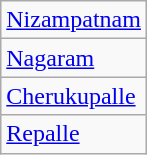<table class="wikitable sortable static-row-numbers static-row-header-hash">
<tr>
<td><a href='#'>Nizampatnam</a></td>
</tr>
<tr>
<td><a href='#'>Nagaram</a></td>
</tr>
<tr>
<td><a href='#'>Cherukupalle</a></td>
</tr>
<tr>
<td><a href='#'>Repalle</a></td>
</tr>
</table>
